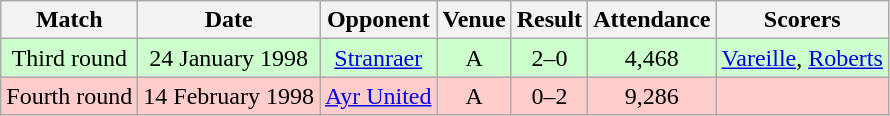<table class="wikitable" style="font-size:100%; text-align:center">
<tr>
<th>Match</th>
<th>Date</th>
<th>Opponent</th>
<th>Venue</th>
<th>Result</th>
<th>Attendance</th>
<th>Scorers</th>
</tr>
<tr style="background: #CCFFCC;">
<td>Third round</td>
<td>24 January 1998</td>
<td><a href='#'>Stranraer</a></td>
<td>A</td>
<td>2–0</td>
<td>4,468</td>
<td><a href='#'>Vareille</a>, <a href='#'>Roberts</a></td>
</tr>
<tr style="background: #FFCCCC;">
<td>Fourth round</td>
<td>14 February 1998</td>
<td><a href='#'>Ayr United</a></td>
<td>A</td>
<td>0–2</td>
<td>9,286</td>
<td></td>
</tr>
</table>
